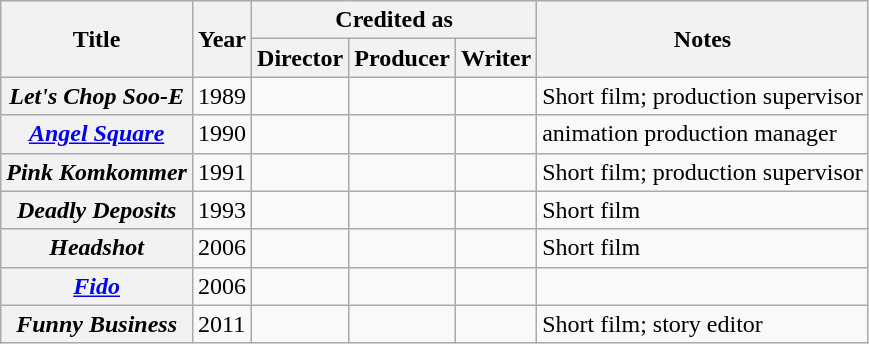<table class="wikitable plainrowheaders sortable">
<tr>
<th rowspan="2" scope="col">Title</th>
<th rowspan="2" scope="col">Year</th>
<th colspan="3" scope="col">Credited as</th>
<th rowspan="2" scope="col" class="unsortable">Notes</th>
</tr>
<tr>
<th>Director</th>
<th>Producer</th>
<th>Writer</th>
</tr>
<tr>
<th scope=row><em>Let's Chop Soo-E</em></th>
<td>1989</td>
<td></td>
<td></td>
<td></td>
<td>Short film; production supervisor</td>
</tr>
<tr>
<th scope=row><em><a href='#'>Angel Square</a></em></th>
<td>1990</td>
<td></td>
<td></td>
<td></td>
<td>animation production manager</td>
</tr>
<tr>
<th scope=row><em>Pink Komkommer</em></th>
<td>1991</td>
<td></td>
<td></td>
<td></td>
<td>Short film; production supervisor</td>
</tr>
<tr>
<th scope=row><em>Deadly Deposits</em></th>
<td>1993</td>
<td></td>
<td></td>
<td></td>
<td>Short film</td>
</tr>
<tr>
<th scope=row><em>Headshot</em></th>
<td>2006</td>
<td></td>
<td></td>
<td></td>
<td>Short film</td>
</tr>
<tr>
<th scope=row><em><a href='#'>Fido</a></em></th>
<td>2006</td>
<td></td>
<td></td>
<td></td>
<td></td>
</tr>
<tr>
<th scope=row><em>Funny Business</em></th>
<td>2011</td>
<td></td>
<td></td>
<td></td>
<td>Short film; story editor</td>
</tr>
</table>
